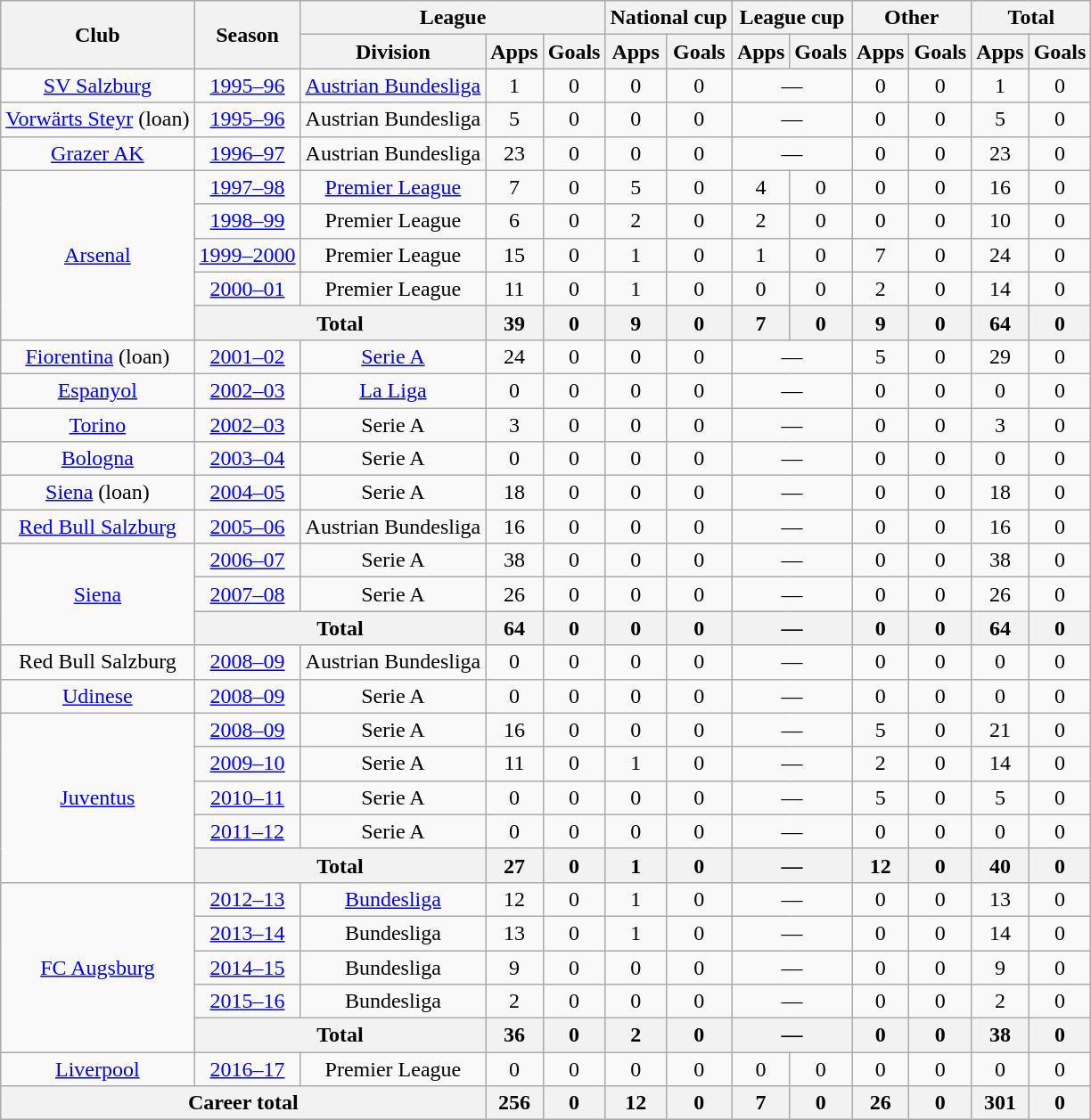<table class="wikitable" style="text-align:center">
<tr>
<th rowspan="2">Club</th>
<th rowspan="2">Season</th>
<th colspan="3">League</th>
<th colspan="2">National cup</th>
<th colspan="2">League cup</th>
<th colspan="2">Other</th>
<th colspan="2">Total</th>
</tr>
<tr>
<th>Division</th>
<th>Apps</th>
<th>Goals</th>
<th>Apps</th>
<th>Goals</th>
<th>Apps</th>
<th>Goals</th>
<th>Apps</th>
<th>Goals</th>
<th>Apps</th>
<th>Goals</th>
</tr>
<tr>
<td><a href='#'>SV Salzburg</a></td>
<td><a href='#'>1995–96</a></td>
<td><a href='#'>Austrian Bundesliga</a></td>
<td>1</td>
<td>0</td>
<td>0</td>
<td>0</td>
<td colspan="2">—</td>
<td>0</td>
<td>0</td>
<td>1</td>
<td>0</td>
</tr>
<tr>
<td><a href='#'>Vorwärts Steyr</a> (loan)</td>
<td><a href='#'>1995–96</a></td>
<td>Austrian Bundesliga</td>
<td>5</td>
<td>0</td>
<td>0</td>
<td>0</td>
<td colspan="2">—</td>
<td>0</td>
<td>0</td>
<td>5</td>
<td>0</td>
</tr>
<tr>
<td><a href='#'>Grazer AK</a></td>
<td><a href='#'>1996–97</a></td>
<td>Austrian Bundesliga</td>
<td>23</td>
<td>0</td>
<td>0</td>
<td>0</td>
<td colspan="2">—</td>
<td>0</td>
<td>0</td>
<td>23</td>
<td>0</td>
</tr>
<tr>
<td rowspan="5"><a href='#'>Arsenal</a></td>
<td><a href='#'>1997–98</a></td>
<td><a href='#'>Premier League</a></td>
<td>7</td>
<td>0</td>
<td>5</td>
<td>0</td>
<td>4</td>
<td>0</td>
<td>0</td>
<td>0</td>
<td>16</td>
<td>0</td>
</tr>
<tr>
<td><a href='#'>1998–99</a></td>
<td>Premier League</td>
<td>6</td>
<td>0</td>
<td>2</td>
<td>0</td>
<td>2</td>
<td>0</td>
<td>0</td>
<td>0</td>
<td>10</td>
<td>0</td>
</tr>
<tr>
<td><a href='#'>1999–2000</a></td>
<td>Premier League</td>
<td>15</td>
<td>0</td>
<td>1</td>
<td>0</td>
<td>1</td>
<td>0</td>
<td>7</td>
<td>0</td>
<td>24</td>
<td>0</td>
</tr>
<tr>
<td><a href='#'>2000–01</a></td>
<td>Premier League</td>
<td>11</td>
<td>0</td>
<td>1</td>
<td>0</td>
<td>0</td>
<td>0</td>
<td>2</td>
<td>0</td>
<td>14</td>
<td>0</td>
</tr>
<tr>
<th colspan="2">Total</th>
<th>39</th>
<th>0</th>
<th>9</th>
<th>0</th>
<th>7</th>
<th>0</th>
<th>9</th>
<th>0</th>
<th>64</th>
<th>0</th>
</tr>
<tr>
<td><a href='#'>Fiorentina</a> (loan)</td>
<td><a href='#'>2001–02</a></td>
<td><a href='#'>Serie A</a></td>
<td>24</td>
<td>0</td>
<td>0</td>
<td>0</td>
<td colspan="2">—</td>
<td>5</td>
<td>0</td>
<td>29</td>
<td>0</td>
</tr>
<tr>
<td><a href='#'>Espanyol</a></td>
<td><a href='#'>2002–03</a></td>
<td><a href='#'>La Liga</a></td>
<td>0</td>
<td>0</td>
<td>0</td>
<td>0</td>
<td colspan="2">—</td>
<td>0</td>
<td>0</td>
<td>0</td>
<td>0</td>
</tr>
<tr>
<td><a href='#'>Torino</a></td>
<td><a href='#'>2002–03</a></td>
<td>Serie A</td>
<td>3</td>
<td>0</td>
<td>0</td>
<td>0</td>
<td colspan="2">—</td>
<td>0</td>
<td>0</td>
<td>3</td>
<td>0</td>
</tr>
<tr>
<td><a href='#'>Bologna</a></td>
<td><a href='#'>2003–04</a></td>
<td>Serie A</td>
<td>0</td>
<td>0</td>
<td>0</td>
<td>0</td>
<td colspan="2">—</td>
<td>0</td>
<td>0</td>
<td>0</td>
<td>0</td>
</tr>
<tr>
<td><a href='#'>Siena</a> (loan)</td>
<td><a href='#'>2004–05</a></td>
<td>Serie A</td>
<td>18</td>
<td>0</td>
<td>0</td>
<td>0</td>
<td colspan="2">—</td>
<td>0</td>
<td>0</td>
<td>18</td>
<td>0</td>
</tr>
<tr>
<td><a href='#'>Red Bull Salzburg</a></td>
<td><a href='#'>2005–06</a></td>
<td>Austrian Bundesliga</td>
<td>16</td>
<td>0</td>
<td>0</td>
<td>0</td>
<td colspan="2">—</td>
<td>0</td>
<td>0</td>
<td>16</td>
<td>0</td>
</tr>
<tr>
<td rowspan="3"><a href='#'>Siena</a></td>
<td><a href='#'>2006–07</a></td>
<td>Serie A</td>
<td>38</td>
<td>0</td>
<td>0</td>
<td>0</td>
<td colspan="2">—</td>
<td>0</td>
<td>0</td>
<td>38</td>
<td>0</td>
</tr>
<tr>
<td><a href='#'>2007–08</a></td>
<td>Serie A</td>
<td>26</td>
<td>0</td>
<td>0</td>
<td>0</td>
<td colspan="2">—</td>
<td>0</td>
<td>0</td>
<td>26</td>
<td>0</td>
</tr>
<tr>
<th colspan="2">Total</th>
<th>64</th>
<th>0</th>
<th>0</th>
<th>0</th>
<th colspan="2">—</th>
<th>0</th>
<th>0</th>
<th>64</th>
<th>0</th>
</tr>
<tr>
<td>Red Bull Salzburg</td>
<td><a href='#'>2008–09</a></td>
<td>Austrian Bundesliga</td>
<td>0</td>
<td>0</td>
<td>0</td>
<td>0</td>
<td colspan="2">—</td>
<td>0</td>
<td>0</td>
<td>0</td>
<td>0</td>
</tr>
<tr>
<td><a href='#'>Udinese</a></td>
<td><a href='#'>2008–09</a></td>
<td>Serie A</td>
<td>0</td>
<td>0</td>
<td>0</td>
<td>0</td>
<td colspan="2">—</td>
<td>0</td>
<td>0</td>
<td>0</td>
<td>0</td>
</tr>
<tr>
<td rowspan="5"><a href='#'>Juventus</a></td>
<td><a href='#'>2008–09</a></td>
<td>Serie A</td>
<td>16</td>
<td>0</td>
<td>0</td>
<td>0</td>
<td colspan="2">—</td>
<td>5</td>
<td>0</td>
<td>21</td>
<td>0</td>
</tr>
<tr>
<td><a href='#'>2009–10</a></td>
<td>Serie A</td>
<td>11</td>
<td>0</td>
<td>1</td>
<td>0</td>
<td colspan="2">—</td>
<td>2</td>
<td>0</td>
<td>14</td>
<td>0</td>
</tr>
<tr>
<td><a href='#'>2010–11</a></td>
<td>Serie A</td>
<td>0</td>
<td>0</td>
<td>0</td>
<td>0</td>
<td colspan="2">—</td>
<td>5</td>
<td>0</td>
<td>5</td>
<td>0</td>
</tr>
<tr>
<td><a href='#'>2011–12</a></td>
<td>Serie A</td>
<td>0</td>
<td>0</td>
<td>0</td>
<td>0</td>
<td colspan="2">—</td>
<td>0</td>
<td>0</td>
<td>0</td>
<td>0</td>
</tr>
<tr>
<th colspan="2">Total</th>
<th>27</th>
<th>0</th>
<th>1</th>
<th>0</th>
<th colspan="2">—</th>
<th>12</th>
<th>0</th>
<th>40</th>
<th>0</th>
</tr>
<tr>
<td rowspan="5"><a href='#'>FC Augsburg</a></td>
<td><a href='#'>2012–13</a></td>
<td><a href='#'>Bundesliga</a></td>
<td>12</td>
<td>0</td>
<td>1</td>
<td>0</td>
<td colspan="2">—</td>
<td>0</td>
<td>0</td>
<td>13</td>
<td>0</td>
</tr>
<tr>
<td><a href='#'>2013–14</a></td>
<td>Bundesliga</td>
<td>13</td>
<td>0</td>
<td>1</td>
<td>0</td>
<td colspan="2">—</td>
<td>0</td>
<td>0</td>
<td>14</td>
<td>0</td>
</tr>
<tr>
<td><a href='#'>2014–15</a></td>
<td>Bundesliga</td>
<td>9</td>
<td>0</td>
<td>0</td>
<td>0</td>
<td colspan="2">—</td>
<td>0</td>
<td>0</td>
<td>9</td>
<td>0</td>
</tr>
<tr>
<td><a href='#'>2015–16</a></td>
<td>Bundesliga</td>
<td>2</td>
<td>0</td>
<td>0</td>
<td>0</td>
<td colspan="2">—</td>
<td>0</td>
<td>0</td>
<td>2</td>
<td>0</td>
</tr>
<tr>
<th colspan="2">Total</th>
<th>36</th>
<th>0</th>
<th>2</th>
<th>0</th>
<th colspan="2">—</th>
<th>0</th>
<th>0</th>
<th>38</th>
<th>0</th>
</tr>
<tr>
<td><a href='#'>Liverpool</a></td>
<td><a href='#'>2016–17</a></td>
<td>Premier League</td>
<td>0</td>
<td>0</td>
<td>0</td>
<td>0</td>
<td>0</td>
<td>0</td>
<td>0</td>
<td>0</td>
<td>0</td>
<td>0</td>
</tr>
<tr>
<th colspan="3">Career total</th>
<th>256</th>
<th>0</th>
<th>12</th>
<th>0</th>
<th>7</th>
<th>0</th>
<th>26</th>
<th>0</th>
<th>301</th>
<th>0</th>
</tr>
</table>
